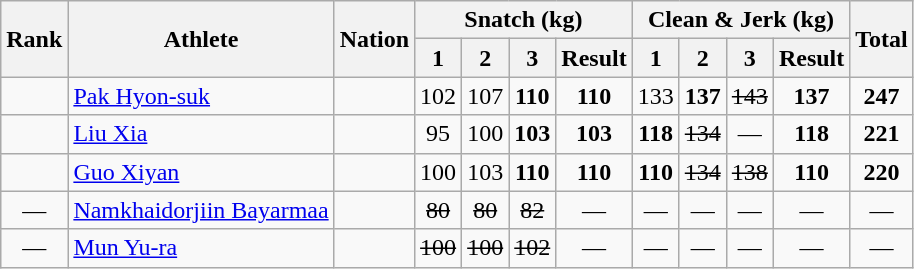<table class="wikitable sortable" style="text-align:center;">
<tr>
<th rowspan=2>Rank</th>
<th rowspan=2>Athlete</th>
<th rowspan=2>Nation</th>
<th colspan=4>Snatch (kg)</th>
<th colspan=4>Clean & Jerk (kg)</th>
<th rowspan=2>Total</th>
</tr>
<tr>
<th>1</th>
<th>2</th>
<th>3</th>
<th>Result</th>
<th>1</th>
<th>2</th>
<th>3</th>
<th>Result</th>
</tr>
<tr>
<td></td>
<td align=left><a href='#'>Pak Hyon-suk</a></td>
<td align=left></td>
<td>102</td>
<td>107</td>
<td><strong>110</strong></td>
<td><strong>110</strong></td>
<td>133</td>
<td><strong>137</strong></td>
<td><s>143</s></td>
<td><strong>137</strong></td>
<td><strong>247</strong></td>
</tr>
<tr>
<td></td>
<td align=left><a href='#'>Liu Xia</a></td>
<td align=left></td>
<td>95</td>
<td>100</td>
<td><strong>103</strong></td>
<td><strong>103</strong></td>
<td><strong>118</strong></td>
<td><s>134</s></td>
<td>—</td>
<td><strong>118</strong></td>
<td><strong>221</strong></td>
</tr>
<tr>
<td></td>
<td align=left><a href='#'>Guo Xiyan</a></td>
<td align=left></td>
<td>100</td>
<td>103</td>
<td><strong>110</strong></td>
<td><strong>110</strong></td>
<td><strong>110</strong></td>
<td><s>134</s></td>
<td><s>138</s></td>
<td><strong>110</strong></td>
<td><strong>220</strong></td>
</tr>
<tr>
<td>—</td>
<td align=left><a href='#'>Namkhaidorjiin Bayarmaa</a></td>
<td align=left></td>
<td><s>80</s></td>
<td><s>80</s></td>
<td><s>82</s></td>
<td>—</td>
<td>—</td>
<td>—</td>
<td>—</td>
<td>—</td>
<td>—</td>
</tr>
<tr>
<td>—</td>
<td align=left><a href='#'>Mun Yu-ra</a></td>
<td align=left></td>
<td><s>100</s></td>
<td><s>100</s></td>
<td><s>102</s></td>
<td>—</td>
<td>—</td>
<td>—</td>
<td>—</td>
<td>—</td>
<td>—</td>
</tr>
</table>
